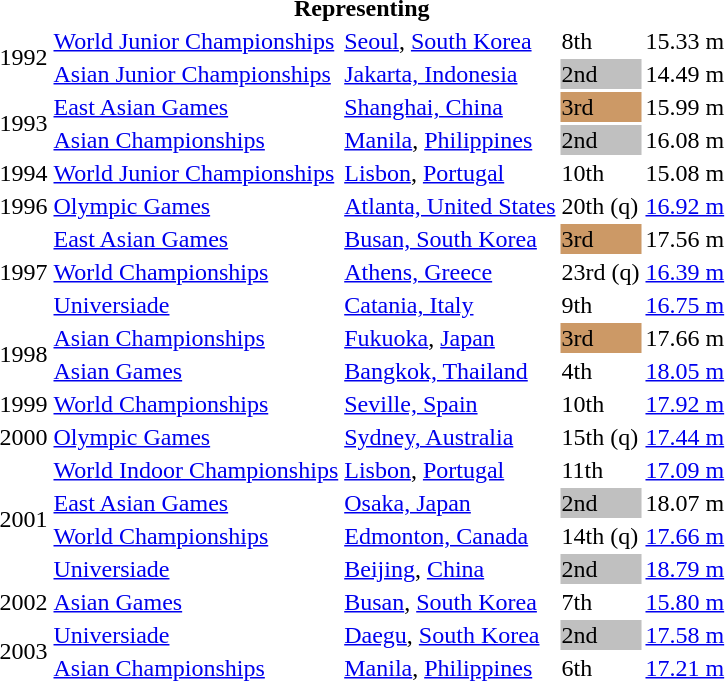<table>
<tr>
<th colspan="5">Representing </th>
</tr>
<tr>
<td rowspan=2>1992</td>
<td><a href='#'>World Junior Championships</a></td>
<td><a href='#'>Seoul</a>, <a href='#'>South Korea</a></td>
<td>8th</td>
<td>15.33 m</td>
</tr>
<tr>
<td><a href='#'>Asian Junior Championships</a></td>
<td><a href='#'>Jakarta, Indonesia</a></td>
<td bgcolor=silver>2nd</td>
<td>14.49 m</td>
</tr>
<tr>
<td rowspan=2>1993</td>
<td><a href='#'>East Asian Games</a></td>
<td><a href='#'>Shanghai, China</a></td>
<td bgcolor="cc9966">3rd</td>
<td>15.99 m</td>
</tr>
<tr>
<td><a href='#'>Asian Championships</a></td>
<td><a href='#'>Manila</a>, <a href='#'>Philippines</a></td>
<td bgcolor="silver">2nd</td>
<td>16.08 m</td>
</tr>
<tr>
<td>1994</td>
<td><a href='#'>World Junior Championships</a></td>
<td><a href='#'>Lisbon</a>, <a href='#'>Portugal</a></td>
<td>10th</td>
<td>15.08 m</td>
</tr>
<tr>
<td>1996</td>
<td><a href='#'>Olympic Games</a></td>
<td><a href='#'>Atlanta, United States</a></td>
<td>20th (q)</td>
<td><a href='#'>16.92 m</a></td>
</tr>
<tr>
<td rowspan=3>1997</td>
<td><a href='#'>East Asian Games</a></td>
<td><a href='#'>Busan, South Korea</a></td>
<td bgcolor="cc9966">3rd</td>
<td>17.56 m</td>
</tr>
<tr>
<td><a href='#'>World Championships</a></td>
<td><a href='#'>Athens, Greece</a></td>
<td>23rd (q)</td>
<td><a href='#'>16.39 m</a></td>
</tr>
<tr>
<td><a href='#'>Universiade</a></td>
<td><a href='#'>Catania, Italy</a></td>
<td>9th</td>
<td><a href='#'>16.75 m</a></td>
</tr>
<tr>
<td rowspan=2>1998</td>
<td><a href='#'>Asian Championships</a></td>
<td><a href='#'>Fukuoka</a>, <a href='#'>Japan</a></td>
<td bgcolor="cc9966">3rd</td>
<td>17.66 m</td>
</tr>
<tr>
<td><a href='#'>Asian Games</a></td>
<td><a href='#'>Bangkok, Thailand</a></td>
<td>4th</td>
<td><a href='#'>18.05 m</a></td>
</tr>
<tr>
<td>1999</td>
<td><a href='#'>World Championships</a></td>
<td><a href='#'>Seville, Spain</a></td>
<td>10th</td>
<td><a href='#'>17.92 m</a></td>
</tr>
<tr>
<td>2000</td>
<td><a href='#'>Olympic Games</a></td>
<td><a href='#'>Sydney, Australia</a></td>
<td>15th (q)</td>
<td><a href='#'>17.44 m</a></td>
</tr>
<tr>
<td rowspan=4>2001</td>
<td><a href='#'>World Indoor Championships</a></td>
<td><a href='#'>Lisbon</a>, <a href='#'>Portugal</a></td>
<td>11th</td>
<td><a href='#'>17.09 m</a></td>
</tr>
<tr>
<td><a href='#'>East Asian Games</a></td>
<td><a href='#'>Osaka, Japan</a></td>
<td bgcolor="silver">2nd</td>
<td>18.07 m</td>
</tr>
<tr>
<td><a href='#'>World Championships</a></td>
<td><a href='#'>Edmonton, Canada</a></td>
<td>14th (q)</td>
<td><a href='#'>17.66 m</a></td>
</tr>
<tr>
<td><a href='#'>Universiade</a></td>
<td><a href='#'>Beijing</a>, <a href='#'>China</a></td>
<td bgcolor="silver">2nd</td>
<td><a href='#'>18.79 m</a></td>
</tr>
<tr>
<td>2002</td>
<td><a href='#'>Asian Games</a></td>
<td><a href='#'>Busan</a>, <a href='#'>South Korea</a></td>
<td>7th</td>
<td><a href='#'>15.80 m</a></td>
</tr>
<tr>
<td rowspan=2>2003</td>
<td><a href='#'>Universiade</a></td>
<td><a href='#'>Daegu</a>, <a href='#'>South Korea</a></td>
<td bgcolor="silver">2nd</td>
<td><a href='#'>17.58 m</a></td>
</tr>
<tr>
<td><a href='#'>Asian Championships</a></td>
<td><a href='#'>Manila</a>, <a href='#'>Philippines</a></td>
<td>6th</td>
<td><a href='#'>17.21 m</a></td>
</tr>
</table>
